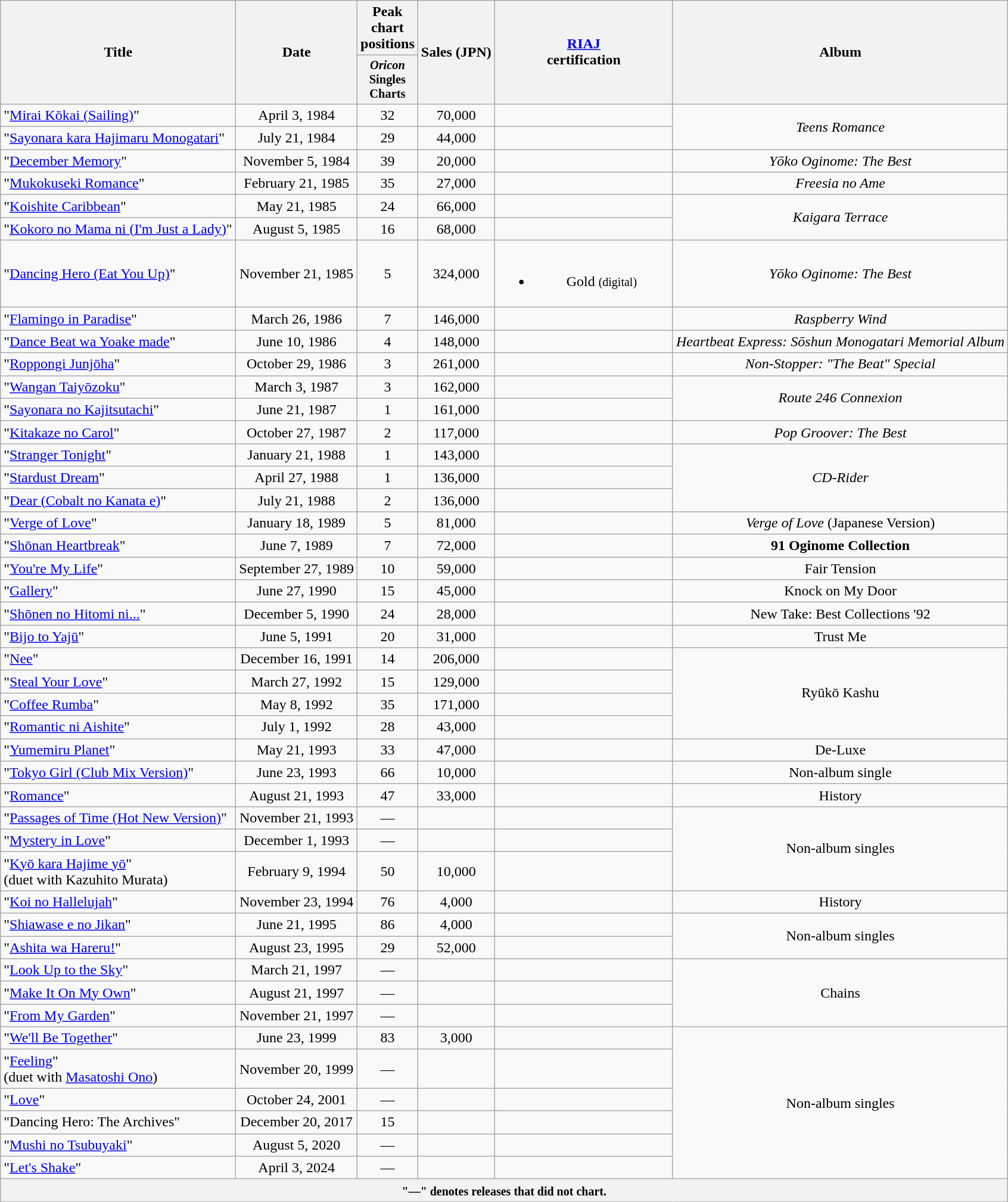<table class="wikitable plainrowheaders" style="text-align:center;">
<tr>
<th scope="col" rowspan="2" style="width:16em;">Title</th>
<th scope="col" rowspan="2">Date</th>
<th scope="col" colspan="1">Peak chart positions</th>
<th scope="col" rowspan="2">Sales (JPN)</th>
<th scope="col" rowspan="2" style="width:12em;"><a href='#'>RIAJ</a><br>certification</th>
<th scope="col" rowspan="2">Album</th>
</tr>
<tr>
<th style="width:3em;font-size:85%"><em>Oricon</em> Singles Charts<br></th>
</tr>
<tr>
<td align="left">"<a href='#'>Mirai Kōkai (Sailing)</a>"</td>
<td>April 3, 1984</td>
<td>32</td>
<td>70,000</td>
<td></td>
<td rowspan="2"><em>Teens Romance</em></td>
</tr>
<tr>
<td align="left">"<a href='#'>Sayonara kara Hajimaru Monogatari</a>"</td>
<td>July 21, 1984</td>
<td>29</td>
<td>44,000</td>
<td></td>
</tr>
<tr>
<td align="left">"<a href='#'>December Memory</a>"</td>
<td>November 5, 1984</td>
<td>39</td>
<td>20,000</td>
<td></td>
<td><em>Yōko Oginome: The Best</em></td>
</tr>
<tr>
<td align="left">"<a href='#'>Mukokuseki Romance</a>"</td>
<td>February 21, 1985</td>
<td>35</td>
<td>27,000</td>
<td></td>
<td><em>Freesia no Ame</em></td>
</tr>
<tr>
<td align="left">"<a href='#'>Koishite Caribbean</a>"</td>
<td>May 21, 1985</td>
<td>24</td>
<td>66,000</td>
<td></td>
<td rowspan="2"><em>Kaigara Terrace</em></td>
</tr>
<tr>
<td align="left">"<a href='#'>Kokoro no Mama ni (I'm Just a Lady)</a>"</td>
<td>August 5, 1985</td>
<td>16</td>
<td>68,000</td>
<td></td>
</tr>
<tr>
<td align="left">"<a href='#'>Dancing Hero (Eat You Up)</a>"</td>
<td>November 21, 1985</td>
<td>5</td>
<td>324,000</td>
<td><br><ul><li>Gold <small>(digital)</small></li></ul></td>
<td><em>Yōko Oginome: The Best</em></td>
</tr>
<tr>
<td align="left">"<a href='#'>Flamingo in Paradise</a>"</td>
<td>March 26, 1986</td>
<td>7</td>
<td>146,000</td>
<td></td>
<td><em>Raspberry Wind</em></td>
</tr>
<tr>
<td align="left">"<a href='#'>Dance Beat wa Yoake made</a>"</td>
<td>June 10, 1986</td>
<td>4</td>
<td>148,000</td>
<td></td>
<td><em>Heartbeat Express: Sōshun Monogatari Memorial Album</em></td>
</tr>
<tr>
<td align="left">"<a href='#'>Roppongi Junjōha</a>"</td>
<td>October 29, 1986</td>
<td>3</td>
<td>261,000</td>
<td></td>
<td><em>Non-Stopper: "The Beat" Special</em></td>
</tr>
<tr>
<td align="left">"<a href='#'>Wangan Taiyōzoku</a>"</td>
<td>March 3, 1987</td>
<td>3</td>
<td>162,000</td>
<td></td>
<td rowspan="2"><em>Route 246 Connexion</em></td>
</tr>
<tr>
<td align="left">"<a href='#'>Sayonara no Kajitsutachi</a>"</td>
<td>June 21, 1987</td>
<td>1</td>
<td>161,000</td>
<td></td>
</tr>
<tr>
<td align="left">"<a href='#'>Kitakaze no Carol</a>"</td>
<td>October 27, 1987</td>
<td>2</td>
<td>117,000</td>
<td></td>
<td><em>Pop Groover: The Best</em></td>
</tr>
<tr>
<td align="left">"<a href='#'>Stranger Tonight</a>"</td>
<td>January 21, 1988</td>
<td>1</td>
<td>143,000</td>
<td></td>
<td rowspan="3"><em>CD-Rider</em></td>
</tr>
<tr>
<td align="left">"<a href='#'>Stardust Dream</a>"</td>
<td>April 27, 1988</td>
<td>1</td>
<td>136,000</td>
<td></td>
</tr>
<tr>
<td align="left">"<a href='#'>Dear (Cobalt no Kanata e)</a>"</td>
<td>July 21, 1988</td>
<td>2</td>
<td>136,000</td>
<td></td>
</tr>
<tr>
<td align="left">"<a href='#'>Verge of Love</a>"</td>
<td>January 18, 1989</td>
<td>5</td>
<td>81,000</td>
<td></td>
<td><em>Verge of Love</em> (Japanese Version)</td>
</tr>
<tr>
<td align="left">"<a href='#'>Shōnan Heartbreak</a>"</td>
<td>June 7, 1989</td>
<td>7</td>
<td>72,000</td>
<td></td>
<td><strong>91 Oginome Collection<em></td>
</tr>
<tr>
<td align="left">"<a href='#'>You're My Life</a>"</td>
<td>September 27, 1989</td>
<td>10</td>
<td>59,000</td>
<td></td>
<td></em>Fair Tension<em></td>
</tr>
<tr>
<td align="left">"<a href='#'>Gallery</a>"</td>
<td>June 27, 1990</td>
<td>15</td>
<td>45,000</td>
<td></td>
<td></em>Knock on My Door<em></td>
</tr>
<tr>
<td align="left">"<a href='#'>Shōnen no Hitomi ni...</a>"</td>
<td>December 5, 1990</td>
<td>24</td>
<td>28,000</td>
<td></td>
<td></em>New Take: Best Collections '92<em></td>
</tr>
<tr>
<td align="left">"<a href='#'>Bijo to Yajū</a>"</td>
<td>June 5, 1991</td>
<td>20</td>
<td>31,000</td>
<td></td>
<td></em>Trust Me<em></td>
</tr>
<tr>
<td align="left">"<a href='#'>Nee</a>"</td>
<td>December 16, 1991</td>
<td>14</td>
<td>206,000</td>
<td></td>
<td rowspan="4"></em>Ryūkō Kashu<em></td>
</tr>
<tr>
<td align="left">"<a href='#'>Steal Your Love</a>"</td>
<td>March 27, 1992</td>
<td>15</td>
<td>129,000</td>
<td></td>
</tr>
<tr>
<td align="left">"<a href='#'>Coffee Rumba</a>"</td>
<td>May 8, 1992</td>
<td>35</td>
<td>171,000</td>
<td></td>
</tr>
<tr>
<td align="left">"<a href='#'>Romantic ni Aishite</a>"</td>
<td>July 1, 1992</td>
<td>28</td>
<td>43,000</td>
<td></td>
</tr>
<tr>
<td align="left">"<a href='#'>Yumemiru Planet</a>"</td>
<td>May 21, 1993</td>
<td>33</td>
<td>47,000</td>
<td></td>
<td></em>De-Luxe<em></td>
</tr>
<tr>
<td align="left">"<a href='#'>Tokyo Girl (Club Mix Version)</a>"</td>
<td>June 23, 1993</td>
<td>66</td>
<td>10,000</td>
<td></td>
<td>Non-album single</td>
</tr>
<tr>
<td align="left">"<a href='#'>Romance</a>"</td>
<td>August 21, 1993</td>
<td>47</td>
<td>33,000</td>
<td></td>
<td></em>History<em></td>
</tr>
<tr>
<td align="left">"<a href='#'>Passages of Time (Hot New Version)</a>"</td>
<td>November 21, 1993</td>
<td>—</td>
<td></td>
<td></td>
<td rowspan="3">Non-album singles</td>
</tr>
<tr>
<td align="left">"<a href='#'>Mystery in Love</a>"</td>
<td>December 1, 1993</td>
<td>—</td>
<td></td>
<td></td>
</tr>
<tr>
<td align="left">"<a href='#'>Kyō kara Hajime yō</a>"<br>(duet with Kazuhito Murata)</td>
<td>February 9, 1994</td>
<td>50</td>
<td>10,000</td>
<td></td>
</tr>
<tr>
<td align="left">"<a href='#'>Koi no Hallelujah</a>"</td>
<td>November 23, 1994</td>
<td>76</td>
<td>4,000</td>
<td></td>
<td></em>History<em></td>
</tr>
<tr>
<td align="left">"<a href='#'>Shiawase e no Jikan</a>"</td>
<td>June 21, 1995</td>
<td>86</td>
<td>4,000</td>
<td></td>
<td rowspan="2">Non-album singles</td>
</tr>
<tr>
<td align="left">"<a href='#'>Ashita wa Hareru!</a>"</td>
<td>August 23, 1995</td>
<td>29</td>
<td>52,000</td>
<td></td>
</tr>
<tr>
<td align="left">"<a href='#'>Look Up to the Sky</a>"</td>
<td>March 21, 1997</td>
<td>—</td>
<td></td>
<td></td>
<td rowspan="3"></em>Chains<em></td>
</tr>
<tr>
<td align="left">"<a href='#'>Make It On My Own</a>"</td>
<td>August 21, 1997</td>
<td>—</td>
<td></td>
<td></td>
</tr>
<tr>
<td align="left">"<a href='#'>From My Garden</a>"</td>
<td>November 21, 1997</td>
<td>—</td>
<td></td>
<td></td>
</tr>
<tr>
<td align="left">"<a href='#'>We'll Be Together</a>"</td>
<td>June 23, 1999</td>
<td>83</td>
<td>3,000</td>
<td></td>
<td rowspan="6">Non-album singles</td>
</tr>
<tr>
<td align="left">"<a href='#'>Feeling</a>"<br>(duet with <a href='#'>Masatoshi Ono</a>)</td>
<td>November 20, 1999</td>
<td>—</td>
<td></td>
<td></td>
</tr>
<tr>
<td align="left">"<a href='#'>Love</a>"</td>
<td>October 24, 2001</td>
<td>—</td>
<td></td>
<td></td>
</tr>
<tr>
<td align="left">"Dancing Hero: The Archives"</td>
<td>December 20, 2017</td>
<td>15</td>
<td></td>
<td></td>
</tr>
<tr>
<td align="left">"<a href='#'>Mushi no Tsubuyaki</a>"</td>
<td>August 5, 2020</td>
<td>—</td>
<td></td>
<td></td>
</tr>
<tr>
<td align="left">"<a href='#'>Let's Shake</a>"</td>
<td>April 3, 2024</td>
<td>—</td>
<td></td>
<td></td>
</tr>
<tr>
<th colspan="6"><small>"—" denotes releases that did not chart.</small></th>
</tr>
</table>
